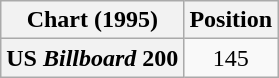<table class="wikitable plainrowheaders" style="text-align:center">
<tr>
<th scope="col">Chart (1995)</th>
<th scope="col">Position</th>
</tr>
<tr>
<th scope="row">US <em>Billboard</em> 200</th>
<td>145</td>
</tr>
</table>
